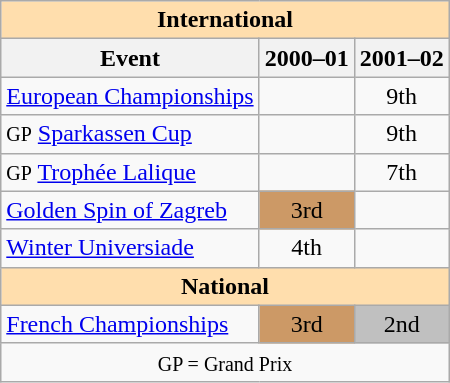<table class="wikitable" style="text-align:center">
<tr>
<th style="background-color: #ffdead; " colspan=3 align=center><strong>International</strong></th>
</tr>
<tr>
<th>Event</th>
<th>2000–01</th>
<th>2001–02</th>
</tr>
<tr>
<td align=left><a href='#'>European Championships</a></td>
<td></td>
<td>9th</td>
</tr>
<tr>
<td align=left><small>GP</small> <a href='#'>Sparkassen Cup</a></td>
<td></td>
<td>9th</td>
</tr>
<tr>
<td align=left><small>GP</small> <a href='#'>Trophée Lalique</a></td>
<td></td>
<td>7th</td>
</tr>
<tr>
<td align=left><a href='#'>Golden Spin of Zagreb</a></td>
<td bgcolor=cc9966>3rd</td>
<td></td>
</tr>
<tr>
<td align=left><a href='#'>Winter Universiade</a></td>
<td>4th</td>
<td></td>
</tr>
<tr>
<th style="background-color: #ffdead; " colspan=3 align=center><strong>National</strong></th>
</tr>
<tr>
<td align=left><a href='#'>French Championships</a></td>
<td bgcolor=cc9966>3rd</td>
<td bgcolor=silver>2nd</td>
</tr>
<tr>
<td colspan=3 align=center><small> GP = Grand Prix </small></td>
</tr>
</table>
